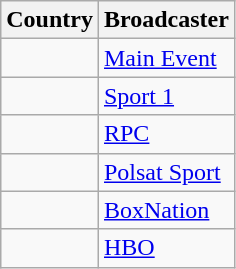<table class="wikitable">
<tr>
<th align=center>Country</th>
<th align=center>Broadcaster</th>
</tr>
<tr>
<td></td>
<td><a href='#'>Main Event</a></td>
</tr>
<tr>
<td></td>
<td><a href='#'>Sport 1</a></td>
</tr>
<tr>
<td></td>
<td><a href='#'>RPC</a></td>
</tr>
<tr>
<td></td>
<td><a href='#'>Polsat Sport</a></td>
</tr>
<tr>
<td></td>
<td><a href='#'>BoxNation</a></td>
</tr>
<tr>
<td></td>
<td><a href='#'>HBO</a></td>
</tr>
</table>
